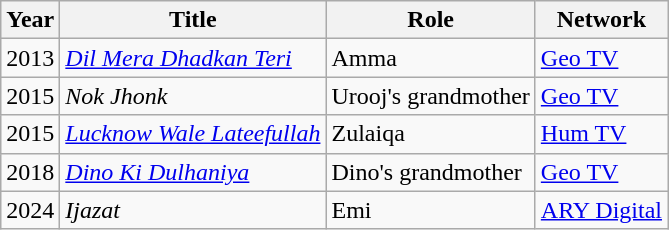<table class="wikitable sortable plainrowheaders">
<tr style="text-align:center;">
<th scope="col">Year</th>
<th scope="col">Title</th>
<th scope="col">Role</th>
<th scope>Network</th>
</tr>
<tr>
<td>2013</td>
<td><em><a href='#'>Dil Mera Dhadkan Teri</a></em></td>
<td>Amma</td>
<td><a href='#'>Geo TV</a></td>
</tr>
<tr>
<td>2015</td>
<td><em>Nok Jhonk</em></td>
<td>Urooj's grandmother</td>
<td><a href='#'>Geo TV</a></td>
</tr>
<tr>
<td>2015</td>
<td><em><a href='#'>Lucknow Wale Lateefullah</a></em></td>
<td>Zulaiqa</td>
<td><a href='#'>Hum TV</a></td>
</tr>
<tr>
<td>2018</td>
<td><em><a href='#'>Dino Ki Dulhaniya</a></em></td>
<td>Dino's grandmother</td>
<td><a href='#'>Geo TV</a></td>
</tr>
<tr>
<td>2024</td>
<td><em>Ijazat</em></td>
<td>Emi</td>
<td><a href='#'>ARY Digital</a></td>
</tr>
</table>
